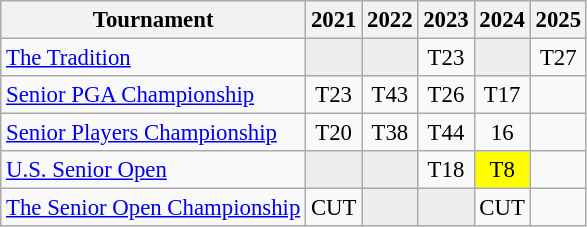<table class="wikitable" style="font-size:95%;text-align:center;">
<tr>
<th>Tournament</th>
<th>2021</th>
<th>2022</th>
<th>2023</th>
<th>2024</th>
<th>2025</th>
</tr>
<tr>
<td align=left><a href='#'>The Tradition</a></td>
<td style="background:#eeeeee;"></td>
<td style="background:#eeeeee;"></td>
<td>T23</td>
<td style="background:#eeeeee;"></td>
<td>T27</td>
</tr>
<tr>
<td align=left><a href='#'>Senior PGA Championship</a></td>
<td>T23</td>
<td>T43</td>
<td>T26</td>
<td>T17</td>
<td></td>
</tr>
<tr>
<td align=left><a href='#'>Senior Players Championship</a></td>
<td>T20</td>
<td>T38</td>
<td>T44</td>
<td>16</td>
<td></td>
</tr>
<tr>
<td align=left><a href='#'>U.S. Senior Open</a></td>
<td style="background:#eeeeee;"></td>
<td style="background:#eeeeee;"></td>
<td>T18</td>
<td style="background:yellow;">T8</td>
<td></td>
</tr>
<tr>
<td align=left><a href='#'>The Senior Open Championship</a></td>
<td>CUT</td>
<td style="background:#eeeeee;"></td>
<td style="background:#eeeeee;"></td>
<td>CUT</td>
<td></td>
</tr>
</table>
